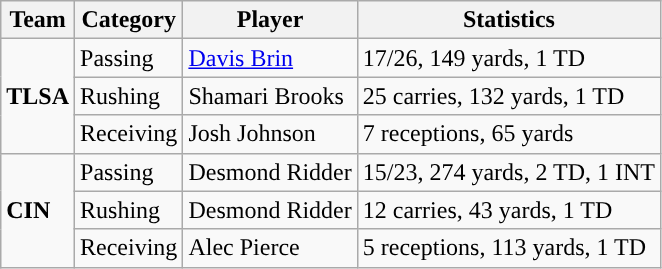<table class="wikitable" style="float: left;">
<tr>
<th>Team</th>
<th>Category</th>
<th>Player</th>
<th>Statistics</th>
</tr>
<tr>
<td rowspan=3><strong>TLSA</strong></td>
<td>Passing</td>
<td><a href='#'>Davis Brin</a></td>
<td>17/26, 149 yards, 1 TD</td>
</tr>
<tr>
<td>Rushing</td>
<td>Shamari Brooks</td>
<td>25 carries, 132 yards, 1 TD</td>
</tr>
<tr>
<td>Receiving</td>
<td>Josh Johnson</td>
<td>7 receptions, 65 yards</td>
</tr>
<tr>
<td rowspan=3><strong>CIN</strong></td>
<td>Passing</td>
<td>Desmond Ridder</td>
<td>15/23, 274 yards, 2 TD, 1 INT</td>
</tr>
<tr>
<td>Rushing</td>
<td>Desmond Ridder</td>
<td>12 carries, 43 yards, 1 TD</td>
</tr>
<tr>
<td>Receiving</td>
<td>Alec Pierce</td>
<td>5 receptions, 113 yards, 1 TD</td>
</tr>
</table>
